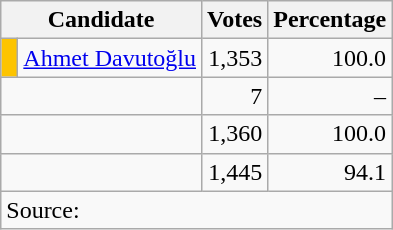<table class=wikitable style=text-align:right>
<tr>
<th scope="col", colspan="2">Candidate</th>
<th>Votes</th>
<th>Percentage</th>
</tr>
<tr>
<td style="background:#fdc400; width:4px; text-align:center;"></td>
<td align=left><a href='#'>Ahmet Davutoğlu</a></td>
<td>1,353</td>
<td>100.0</td>
</tr>
<tr>
<td scope="col", colspan="2"></td>
<td>7</td>
<td>–</td>
</tr>
<tr>
<td scope="col", colspan="2"></td>
<td>1,360</td>
<td>100.0</td>
</tr>
<tr>
<td scope="col", colspan="2"></td>
<td>1,445</td>
<td>94.1</td>
</tr>
<tr>
<td align=left colspan=4>Source: </td>
</tr>
</table>
